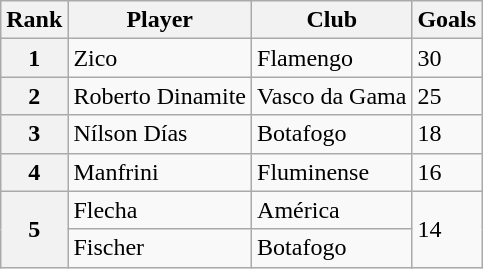<table class="wikitable">
<tr>
<th>Rank</th>
<th>Player</th>
<th>Club</th>
<th>Goals</th>
</tr>
<tr>
<th>1</th>
<td>Zico</td>
<td>Flamengo</td>
<td>30</td>
</tr>
<tr>
<th>2</th>
<td>Roberto Dinamite</td>
<td>Vasco da Gama</td>
<td>25</td>
</tr>
<tr>
<th>3</th>
<td>Nílson Días</td>
<td>Botafogo</td>
<td>18</td>
</tr>
<tr>
<th>4</th>
<td>Manfrini</td>
<td>Fluminense</td>
<td>16</td>
</tr>
<tr>
<th rowspan="2">5</th>
<td>Flecha</td>
<td>América</td>
<td rowspan="2">14</td>
</tr>
<tr>
<td>Fischer</td>
<td>Botafogo</td>
</tr>
</table>
